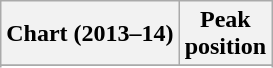<table class="wikitable sortable">
<tr>
<th>Chart (2013–14)</th>
<th>Peak<br>position</th>
</tr>
<tr>
</tr>
<tr>
</tr>
<tr>
</tr>
<tr>
</tr>
</table>
